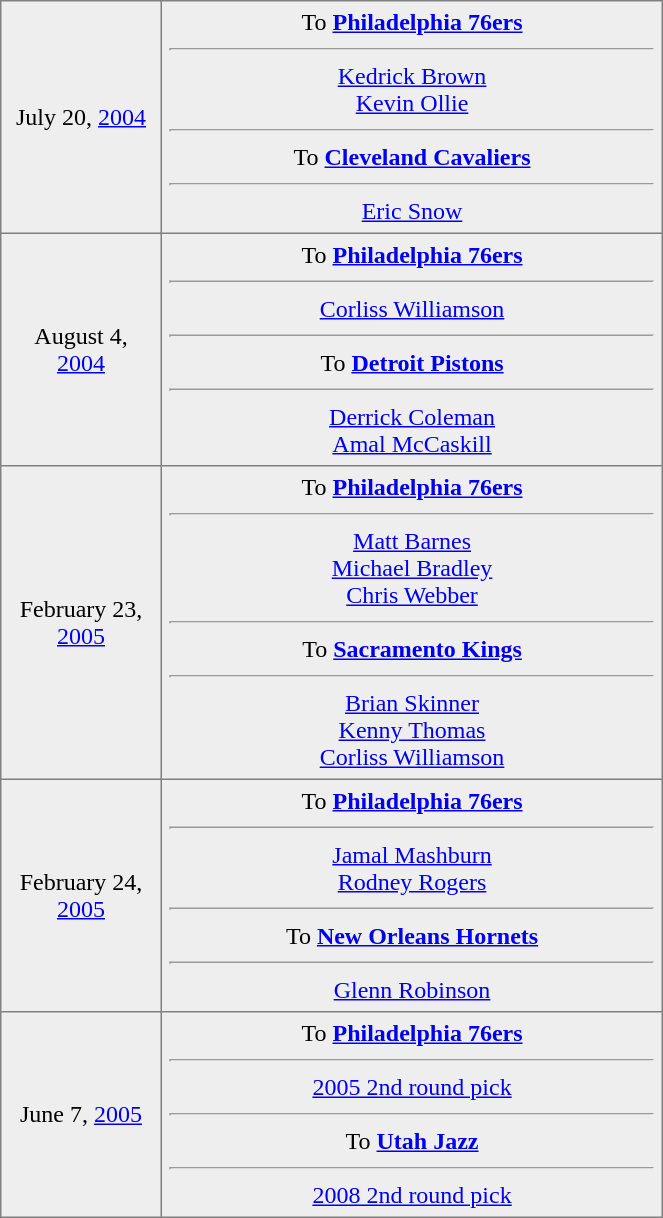<table border="1" style="border-collapse:collapse; text-align:center; width:35%;"  cellpadding="5">
<tr style="background:#eee;">
<td style="width:12%">July 20, <a href='#'>2004</a></td>
<td style="width:44%" valign="top">To <strong><a href='#'>Philadelphia 76ers</a></strong><hr><a href='#'>Kedrick Brown</a><br><a href='#'>Kevin Ollie</a><hr>To <strong><a href='#'>Cleveland Cavaliers</a></strong><hr><a href='#'>Eric Snow</a></td>
</tr>
<tr style="background:#eee;">
<td style="width:12%">August 4, <a href='#'>2004</a></td>
<td style="width:44%" valign="top">To <strong><a href='#'>Philadelphia 76ers</a></strong><hr><a href='#'>Corliss Williamson</a><hr>To <strong><a href='#'>Detroit Pistons</a></strong><hr><a href='#'>Derrick Coleman</a><br><a href='#'>Amal McCaskill</a></td>
</tr>
<tr style="background:#eee;">
<td style="width:12%">February 23, <a href='#'>2005</a></td>
<td style="width:44%" valign="top">To <strong><a href='#'>Philadelphia 76ers</a></strong><hr><a href='#'>Matt Barnes</a><br><a href='#'>Michael Bradley</a><br><a href='#'>Chris Webber</a><hr>To <strong><a href='#'>Sacramento Kings</a></strong><hr><a href='#'>Brian Skinner</a><br><a href='#'>Kenny Thomas</a><br><a href='#'>Corliss Williamson</a></td>
</tr>
<tr style="background:#eee;">
<td style="width:12%">February 24, <a href='#'>2005</a></td>
<td style="width:44%" valign="top">To <strong><a href='#'>Philadelphia 76ers</a></strong><hr><a href='#'>Jamal Mashburn</a><br><a href='#'>Rodney Rogers</a><hr>To <strong><a href='#'>New Orleans Hornets</a></strong><hr><a href='#'>Glenn Robinson</a></td>
</tr>
<tr style="background:#eee;">
<td style="width:12%">June 7, <a href='#'>2005</a></td>
<td style="width:44%" valign="top">To <strong><a href='#'>Philadelphia 76ers</a></strong><hr><a href='#'>2005 2nd round pick</a><hr>To <strong><a href='#'>Utah Jazz</a></strong><hr><a href='#'>2008 2nd round pick</a></td>
</tr>
</table>
